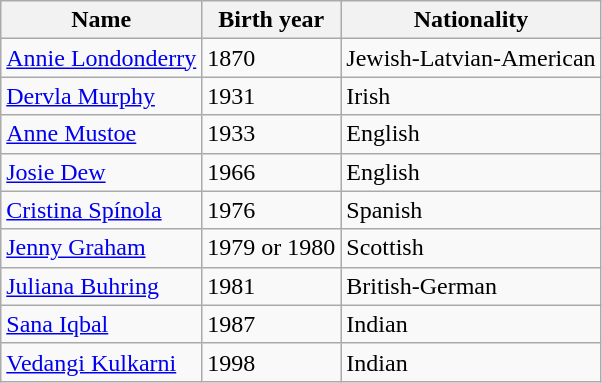<table class="wikitable sortable">
<tr>
<th>Name</th>
<th>Birth year</th>
<th>Nationality</th>
</tr>
<tr>
<td><a href='#'>Annie Londonderry</a></td>
<td>1870</td>
<td>Jewish-Latvian-American</td>
</tr>
<tr>
<td><a href='#'>Dervla Murphy</a></td>
<td>1931</td>
<td>Irish</td>
</tr>
<tr>
<td><a href='#'>Anne Mustoe</a></td>
<td>1933</td>
<td>English</td>
</tr>
<tr>
<td><a href='#'>Josie Dew</a></td>
<td>1966</td>
<td>English</td>
</tr>
<tr>
<td><a href='#'>Cristina Spínola</a></td>
<td>1976</td>
<td>Spanish</td>
</tr>
<tr>
<td><a href='#'>Jenny Graham</a></td>
<td>1979 or 1980</td>
<td>Scottish</td>
</tr>
<tr>
<td><a href='#'>Juliana Buhring</a></td>
<td>1981</td>
<td>British-German</td>
</tr>
<tr>
<td><a href='#'>Sana Iqbal</a></td>
<td>1987</td>
<td>Indian</td>
</tr>
<tr>
<td><a href='#'>Vedangi Kulkarni</a></td>
<td>1998</td>
<td>Indian</td>
</tr>
</table>
